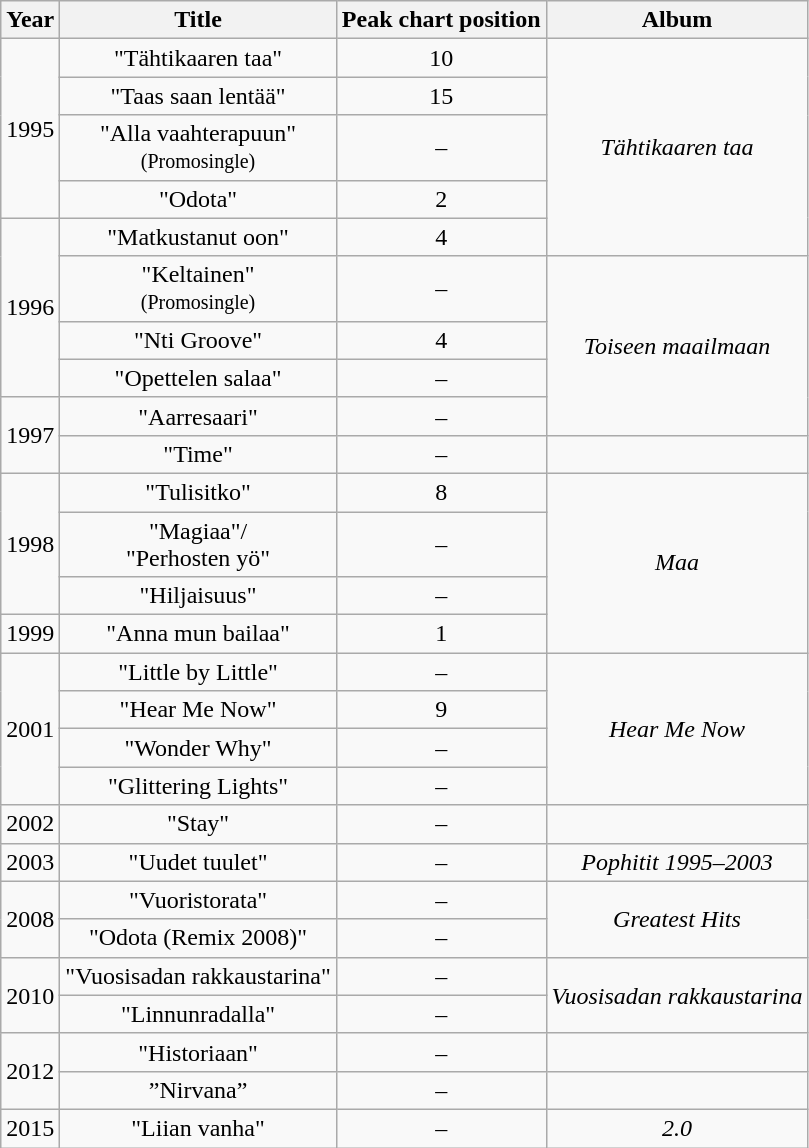<table class="wikitable" style="text-align:center;">
<tr>
<th>Year</th>
<th>Title</th>
<th>Peak chart position</th>
<th>Album</th>
</tr>
<tr>
<td rowspan="4">1995</td>
<td>"Tähtikaaren taa"</td>
<td>10</td>
<td rowspan="5"><em>Tähtikaaren taa</em></td>
</tr>
<tr>
<td>"Taas saan lentää"</td>
<td>15</td>
</tr>
<tr>
<td>"Alla vaahterapuun"<br><small>(Promosingle)</small></td>
<td>–</td>
</tr>
<tr>
<td>"Odota"</td>
<td>2 </td>
</tr>
<tr>
<td rowspan="4">1996</td>
<td>"Matkustanut oon"</td>
<td>4 </td>
</tr>
<tr>
<td>"Keltainen"<br><small>(Promosingle)</small></td>
<td>–</td>
<td rowspan="4"><em>Toiseen maailmaan</em></td>
</tr>
<tr>
<td>"Nti Groove"</td>
<td>4 </td>
</tr>
<tr>
<td>"Opettelen salaa"</td>
<td>–</td>
</tr>
<tr>
<td rowspan="2">1997</td>
<td>"Aarresaari"</td>
<td>–</td>
</tr>
<tr>
<td>"Time"</td>
<td>–</td>
<td></td>
</tr>
<tr>
<td rowspan="3">1998</td>
<td>"Tulisitko"</td>
<td>8 </td>
<td rowspan="4"><em>Maa</em></td>
</tr>
<tr>
<td>"Magiaa"/<br>"Perhosten yö"</td>
<td>–</td>
</tr>
<tr>
<td>"Hiljaisuus"</td>
<td>–</td>
</tr>
<tr>
<td rowspan="1">1999</td>
<td>"Anna mun bailaa"</td>
<td>1 </td>
</tr>
<tr>
<td rowspan="4">2001</td>
<td>"Little by Little"</td>
<td>–</td>
<td rowspan="4"><em>Hear Me Now</em></td>
</tr>
<tr>
<td>"Hear Me Now"</td>
<td>9 </td>
</tr>
<tr>
<td>"Wonder Why"</td>
<td>–</td>
</tr>
<tr>
<td>"Glittering Lights"</td>
<td>–</td>
</tr>
<tr>
<td>2002</td>
<td>"Stay"</td>
<td>–</td>
<td></td>
</tr>
<tr>
<td>2003</td>
<td>"Uudet tuulet"</td>
<td>–</td>
<td><em>Pophitit 1995–2003</em></td>
</tr>
<tr>
<td rowspan="2">2008</td>
<td>"Vuoristorata"</td>
<td>–</td>
<td rowspan="2"><em>Greatest Hits</em></td>
</tr>
<tr>
<td>"Odota (Remix 2008)"</td>
<td>–</td>
</tr>
<tr>
<td rowspan="2">2010</td>
<td>"Vuosisadan rakkaustarina"</td>
<td>–</td>
<td rowspan="2"><em>Vuosisadan rakkaustarina</em></td>
</tr>
<tr>
<td>"Linnunradalla"</td>
<td>–</td>
</tr>
<tr>
<td rowspan="2">2012</td>
<td>"Historiaan"</td>
<td>–</td>
<td></td>
</tr>
<tr>
<td>”Nirvana”</td>
<td>–</td>
<td></td>
</tr>
<tr>
<td>2015</td>
<td>"Liian vanha"</td>
<td>–</td>
<td><em>2.0</em></td>
</tr>
</table>
